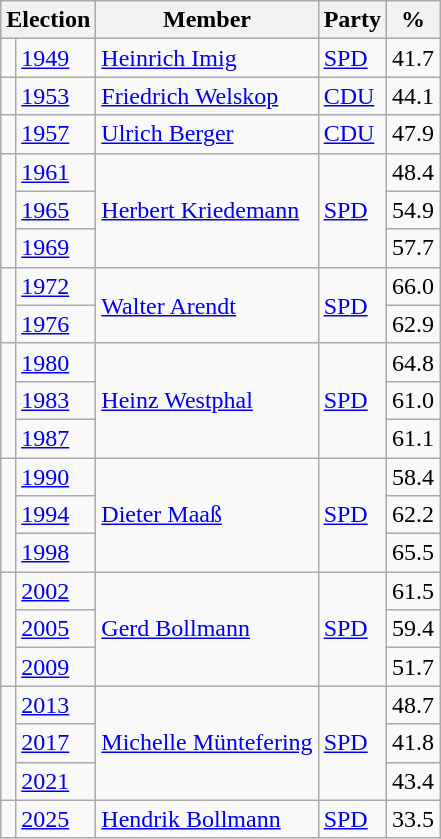<table class=wikitable>
<tr>
<th colspan=2>Election</th>
<th>Member</th>
<th>Party</th>
<th>%</th>
</tr>
<tr>
<td bgcolor=></td>
<td><a href='#'>1949</a></td>
<td><a href='#'>Heinrich Imig</a></td>
<td><a href='#'>SPD</a></td>
<td align=right>41.7</td>
</tr>
<tr>
<td bgcolor=></td>
<td><a href='#'>1953</a></td>
<td><a href='#'>Friedrich Welskop</a></td>
<td><a href='#'>CDU</a></td>
<td align=right>44.1</td>
</tr>
<tr>
<td bgcolor=></td>
<td><a href='#'>1957</a></td>
<td><a href='#'>Ulrich Berger</a></td>
<td><a href='#'>CDU</a></td>
<td align=right>47.9</td>
</tr>
<tr>
<td rowspan=3 bgcolor=></td>
<td><a href='#'>1961</a></td>
<td rowspan=3><a href='#'>Herbert Kriedemann</a></td>
<td rowspan=3><a href='#'>SPD</a></td>
<td align=right>48.4</td>
</tr>
<tr>
<td><a href='#'>1965</a></td>
<td align=right>54.9</td>
</tr>
<tr>
<td><a href='#'>1969</a></td>
<td align=right>57.7</td>
</tr>
<tr>
<td rowspan=2 bgcolor=></td>
<td><a href='#'>1972</a></td>
<td rowspan=2><a href='#'>Walter Arendt</a></td>
<td rowspan=2><a href='#'>SPD</a></td>
<td align=right>66.0</td>
</tr>
<tr>
<td><a href='#'>1976</a></td>
<td align=right>62.9</td>
</tr>
<tr>
<td rowspan=3 bgcolor=></td>
<td><a href='#'>1980</a></td>
<td rowspan=3><a href='#'>Heinz Westphal</a></td>
<td rowspan=3><a href='#'>SPD</a></td>
<td align=right>64.8</td>
</tr>
<tr>
<td><a href='#'>1983</a></td>
<td align=right>61.0</td>
</tr>
<tr>
<td><a href='#'>1987</a></td>
<td align=right>61.1</td>
</tr>
<tr>
<td rowspan=3 bgcolor=></td>
<td><a href='#'>1990</a></td>
<td rowspan=3><a href='#'>Dieter Maaß</a></td>
<td rowspan=3><a href='#'>SPD</a></td>
<td align=right>58.4</td>
</tr>
<tr>
<td><a href='#'>1994</a></td>
<td align=right>62.2</td>
</tr>
<tr>
<td><a href='#'>1998</a></td>
<td align=right>65.5</td>
</tr>
<tr>
<td rowspan=3 bgcolor=></td>
<td><a href='#'>2002</a></td>
<td rowspan=3><a href='#'>Gerd Bollmann</a></td>
<td rowspan=3><a href='#'>SPD</a></td>
<td align=right>61.5</td>
</tr>
<tr>
<td><a href='#'>2005</a></td>
<td align=right>59.4</td>
</tr>
<tr>
<td><a href='#'>2009</a></td>
<td align=right>51.7</td>
</tr>
<tr>
<td rowspan=3 bgcolor=></td>
<td><a href='#'>2013</a></td>
<td rowspan=3><a href='#'>Michelle Müntefering</a></td>
<td rowspan=3><a href='#'>SPD</a></td>
<td align=right>48.7</td>
</tr>
<tr>
<td><a href='#'>2017</a></td>
<td align=right>41.8</td>
</tr>
<tr>
<td><a href='#'>2021</a></td>
<td align=right>43.4</td>
</tr>
<tr>
<td bgcolor=></td>
<td><a href='#'>2025</a></td>
<td><a href='#'>Hendrik Bollmann</a></td>
<td><a href='#'>SPD</a></td>
<td align=right>33.5</td>
</tr>
</table>
